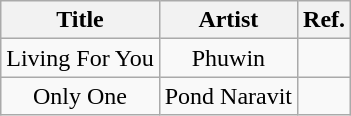<table class="wikitable" style="text-align:center">
<tr>
<th>Title</th>
<th>Artist</th>
<th>Ref.</th>
</tr>
<tr>
<td>Living For You</td>
<td>Phuwin</td>
<td></td>
</tr>
<tr>
<td>Only One</td>
<td>Pond Naravit</td>
<td></td>
</tr>
</table>
